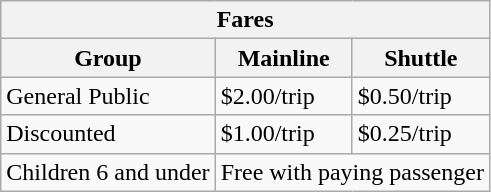<table class="wikitable">
<tr>
<th colspan="3">Fares</th>
</tr>
<tr>
<th>Group</th>
<th>Mainline</th>
<th>Shuttle</th>
</tr>
<tr>
<td>General Public</td>
<td>$2.00/trip</td>
<td>$0.50/trip</td>
</tr>
<tr>
<td>Discounted</td>
<td>$1.00/trip</td>
<td>$0.25/trip</td>
</tr>
<tr>
<td>Children 6 and under</td>
<td colspan=2>Free with paying passenger</td>
</tr>
</table>
